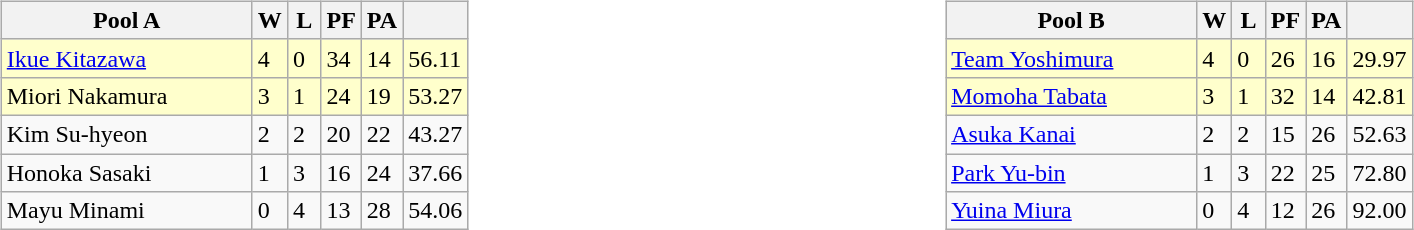<table>
<tr>
<td valign=top width=10%><br><table class=wikitable>
<tr>
<th width=160>Pool A</th>
<th width=15>W</th>
<th width=15>L</th>
<th width=15>PF</th>
<th width=15>PA</th>
<th width=20></th>
</tr>
<tr bgcolor=#ffffcc>
<td> <a href='#'>Ikue Kitazawa</a></td>
<td>4</td>
<td>0</td>
<td>34</td>
<td>14</td>
<td>56.11</td>
</tr>
<tr bgcolor=#ffffcc>
<td> Miori Nakamura</td>
<td>3</td>
<td>1</td>
<td>24</td>
<td>19</td>
<td>53.27</td>
</tr>
<tr>
<td> Kim Su-hyeon</td>
<td>2</td>
<td>2</td>
<td>20</td>
<td>22</td>
<td>43.27</td>
</tr>
<tr>
<td> Honoka Sasaki</td>
<td>1</td>
<td>3</td>
<td>16</td>
<td>24</td>
<td>37.66</td>
</tr>
<tr>
<td> Mayu Minami</td>
<td>0</td>
<td>4</td>
<td>13</td>
<td>28</td>
<td>54.06</td>
</tr>
</table>
</td>
<td valign=top width=10%><br><table class=wikitable>
<tr>
<th width=160>Pool B</th>
<th width=15>W</th>
<th width=15>L</th>
<th width=15>PF</th>
<th width=15>PA</th>
<th width=20></th>
</tr>
<tr bgcolor=#ffffcc>
<td> <a href='#'>Team Yoshimura</a></td>
<td>4</td>
<td>0</td>
<td>26</td>
<td>16</td>
<td>29.97</td>
</tr>
<tr bgcolor=#ffffcc>
<td> <a href='#'>Momoha Tabata</a></td>
<td>3</td>
<td>1</td>
<td>32</td>
<td>14</td>
<td>42.81</td>
</tr>
<tr>
<td> <a href='#'>Asuka Kanai</a></td>
<td>2</td>
<td>2</td>
<td>15</td>
<td>26</td>
<td>52.63</td>
</tr>
<tr>
<td> <a href='#'>Park Yu-bin</a></td>
<td>1</td>
<td>3</td>
<td>22</td>
<td>25</td>
<td>72.80</td>
</tr>
<tr>
<td> <a href='#'>Yuina Miura</a></td>
<td>0</td>
<td>4</td>
<td>12</td>
<td>26</td>
<td>92.00</td>
</tr>
</table>
</td>
</tr>
</table>
